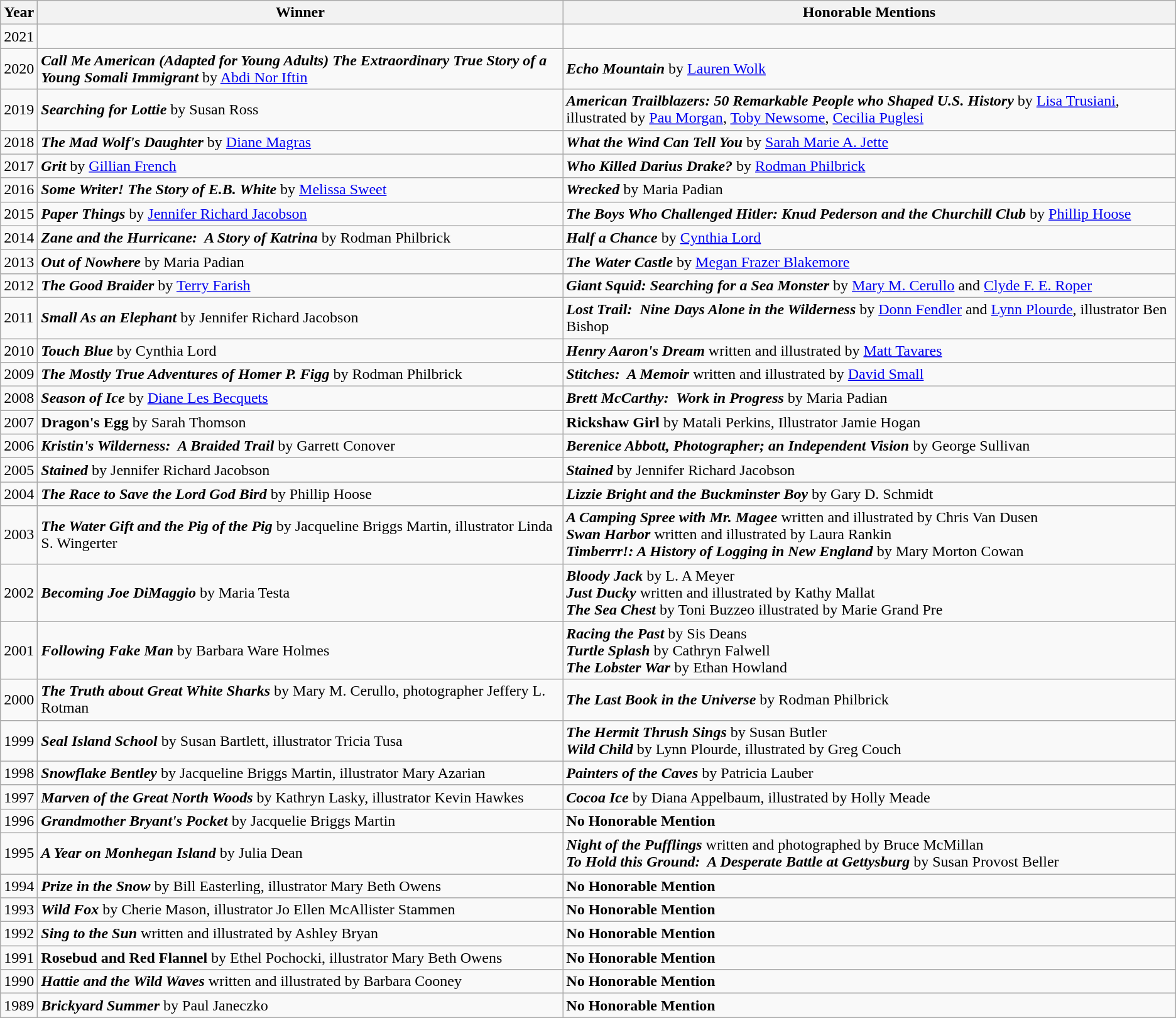<table class="wikitable">
<tr>
<th>Year</th>
<th>Winner</th>
<th>Honorable Mentions</th>
</tr>
<tr>
<td>2021</td>
<td></td>
<td></td>
</tr>
<tr>
<td>2020</td>
<td><strong><em>Call Me American (Adapted for Young Adults) The Extraordinary True Story of a Young Somali Immigrant</em></strong> by <a href='#'>Abdi Nor Iftin</a></td>
<td><strong><em>Echo Mountain</em></strong> by <a href='#'>Lauren Wolk</a></td>
</tr>
<tr>
<td>2019</td>
<td><strong><em>Searching for Lottie</em></strong> by Susan Ross</td>
<td><strong><em>American Trailblazers: 50 Remarkable People who Shaped U.S. History</em></strong> by <a href='#'>Lisa Trusiani</a>, illustrated by <a href='#'>Pau Morgan</a>, <a href='#'>Toby Newsome</a>, <a href='#'>Cecilia Puglesi</a></td>
</tr>
<tr>
<td>2018</td>
<td><strong><em>The Mad Wolf's Daughter</em></strong> by <a href='#'>Diane Magras</a></td>
<td><strong><em>What the Wind Can Tell You</em></strong> by <a href='#'>Sarah Marie A. Jette</a></td>
</tr>
<tr>
<td>2017</td>
<td><strong><em>Grit</em></strong> by <a href='#'>Gillian French</a></td>
<td><strong><em>Who Killed Darius Drake?</em></strong> by <a href='#'>Rodman Philbrick</a></td>
</tr>
<tr>
<td>2016</td>
<td><strong><em>Some Writer! The Story of E.B. White</em></strong> by <a href='#'>Melissa Sweet</a></td>
<td><strong><em>Wrecked</em></strong> by Maria Padian</td>
</tr>
<tr>
<td>2015</td>
<td><strong><em>Paper Things</em></strong> by <a href='#'>Jennifer Richard Jacobson</a></td>
<td><strong><em>The Boys Who Challenged Hitler: Knud Pederson and the Churchill Club</em></strong> by <a href='#'>Phillip Hoose</a></td>
</tr>
<tr>
<td>2014</td>
<td><strong><em>Zane and the Hurricane:  A Story of Katrina</em></strong> by Rodman Philbrick</td>
<td><strong><em>Half a Chance</em></strong> by <a href='#'>Cynthia Lord</a></td>
</tr>
<tr>
<td>2013</td>
<td><strong><em>Out of Nowhere</em></strong> by Maria Padian</td>
<td><strong><em>The Water Castle</em></strong> by <a href='#'>Megan Frazer Blakemore</a></td>
</tr>
<tr>
<td>2012</td>
<td><strong><em>The Good Braider</em></strong> by <a href='#'>Terry Farish</a></td>
<td><strong><em>Giant Squid: Searching for a Sea Monster</em></strong> by <a href='#'>Mary M. Cerullo</a> and <a href='#'>Clyde F. E. Roper</a></td>
</tr>
<tr>
<td>2011</td>
<td><strong><em>Small As an Elephant</em></strong> by Jennifer Richard Jacobson</td>
<td><strong><em>Lost Trail:  Nine Days Alone in the Wilderness</em></strong> by <a href='#'>Donn Fendler</a> and <a href='#'>Lynn Plourde</a>, illustrator Ben Bishop</td>
</tr>
<tr>
<td>2010</td>
<td><strong><em>Touch Blue</em></strong> by Cynthia Lord</td>
<td><strong><em>Henry Aaron's Dream</em></strong> written and illustrated by <a href='#'>Matt Tavares</a></td>
</tr>
<tr>
<td>2009</td>
<td><strong><em>The Mostly True Adventures of Homer P. Figg</em></strong> by Rodman Philbrick</td>
<td><strong><em>Stitches:  A Memoir</em></strong> written and illustrated by <a href='#'>David Small</a></td>
</tr>
<tr>
<td>2008</td>
<td><strong><em>Season of Ice</em></strong> by <a href='#'>Diane Les Becquets</a></td>
<td><strong><em>Brett McCarthy:  Work in Progress</em></strong> by Maria Padian</td>
</tr>
<tr>
<td>2007</td>
<td><strong>Dragon's Egg</strong> by Sarah Thomson</td>
<td><strong>Rickshaw Girl</strong> by Matali Perkins, Illustrator Jamie Hogan</td>
</tr>
<tr>
<td>2006</td>
<td><strong><em>Kristin's Wilderness:  A Braided Trail</em></strong> by Garrett Conover</td>
<td><strong><em>Berenice Abbott, Photographer; an Independent Vision</em></strong> by George Sullivan</td>
</tr>
<tr>
<td>2005</td>
<td><strong><em>Stained</em></strong> by Jennifer Richard Jacobson</td>
<td><strong><em>Stained</em></strong> by Jennifer Richard Jacobson</td>
</tr>
<tr>
<td>2004</td>
<td><strong><em>The Race to Save the Lord God Bird</em></strong> by Phillip Hoose</td>
<td><strong><em>Lizzie Bright and the Buckminster Boy</em></strong> by Gary D. Schmidt</td>
</tr>
<tr>
<td>2003</td>
<td><strong><em>The Water Gift and the Pig of the Pig</em></strong> by Jacqueline Briggs Martin, illustrator Linda S. Wingerter</td>
<td><strong><em>A Camping Spree with Mr. Magee</em></strong> written and illustrated by Chris Van Dusen<br><strong><em>Swan Harbor</em></strong> written and illustrated by Laura Rankin<br><strong><em>Timberrr!: A History of Logging in New England</em></strong> by Mary Morton Cowan</td>
</tr>
<tr>
<td>2002</td>
<td><strong><em>Becoming Joe DiMaggio</em></strong> by Maria Testa</td>
<td><strong><em>Bloody Jack</em></strong> by L. A Meyer<br><strong><em>Just Ducky</em></strong> written and illustrated by Kathy Mallat<br><strong><em>The Sea Chest</em></strong> by Toni Buzzeo illustrated by Marie Grand Pre</td>
</tr>
<tr>
<td>2001</td>
<td><strong><em>Following Fake Man</em></strong> by Barbara Ware Holmes</td>
<td><strong><em>Racing the Past</em></strong> by Sis Deans<br><strong><em>Turtle Splash</em></strong> by Cathryn Falwell<br><strong><em>The Lobster War</em></strong> by Ethan Howland</td>
</tr>
<tr>
<td>2000</td>
<td><strong><em>The Truth about Great White Sharks</em></strong> by Mary M. Cerullo, photographer Jeffery L. Rotman</td>
<td><strong><em>The Last Book in the Universe</em></strong> by Rodman Philbrick</td>
</tr>
<tr>
<td>1999</td>
<td><strong><em>Seal Island School</em></strong> by Susan Bartlett, illustrator Tricia Tusa</td>
<td><strong><em>The Hermit Thrush Sings</em></strong> by Susan Butler<br><strong><em>Wild Child</em></strong> by Lynn Plourde, illustrated by Greg Couch</td>
</tr>
<tr>
<td>1998</td>
<td><strong><em>Snowflake Bentley</em></strong> by Jacqueline Briggs Martin, illustrator Mary Azarian</td>
<td><strong><em>Painters of the Caves</em></strong> by Patricia Lauber</td>
</tr>
<tr>
<td>1997</td>
<td><strong><em>Marven of the Great North Woods</em></strong> by Kathryn Lasky, illustrator Kevin Hawkes</td>
<td><strong><em>Cocoa Ice</em></strong> by Diana Appelbaum, illustrated by Holly Meade</td>
</tr>
<tr>
<td>1996</td>
<td><strong><em>Grandmother Bryant's Pocket</em></strong> by Jacquelie Briggs Martin</td>
<td><strong>No Honorable Mention</strong></td>
</tr>
<tr>
<td>1995</td>
<td><strong><em>A Year on Monhegan Island</em></strong> by Julia Dean</td>
<td><strong><em>Night of the Pufflings</em></strong> written and photographed by Bruce McMillan<br><strong><em>To Hold this Ground:  A Desperate Battle at Gettysburg</em></strong> by Susan Provost Beller</td>
</tr>
<tr>
<td>1994</td>
<td><strong><em>Prize in the Snow</em></strong> by Bill Easterling, illustrator Mary Beth Owens</td>
<td><strong>No Honorable Mention</strong></td>
</tr>
<tr>
<td>1993</td>
<td><strong><em>Wild Fox</em></strong> by Cherie Mason, illustrator Jo Ellen McAllister Stammen</td>
<td><strong>No Honorable Mention</strong></td>
</tr>
<tr>
<td>1992</td>
<td><strong><em>Sing to the Sun</em></strong> written and illustrated by Ashley Bryan</td>
<td><strong>No Honorable Mention</strong></td>
</tr>
<tr>
<td>1991</td>
<td><strong>Rosebud and Red Flannel</strong> by Ethel Pochocki, illustrator Mary Beth Owens</td>
<td><strong>No Honorable Mention</strong></td>
</tr>
<tr>
<td>1990</td>
<td><strong><em>Hattie and the Wild Waves</em></strong> written and illustrated by Barbara Cooney</td>
<td><strong>No Honorable Mention</strong></td>
</tr>
<tr>
<td>1989</td>
<td><strong><em>Brickyard Summer</em></strong> by Paul Janeczko</td>
<td><strong>No Honorable Mention</strong></td>
</tr>
</table>
